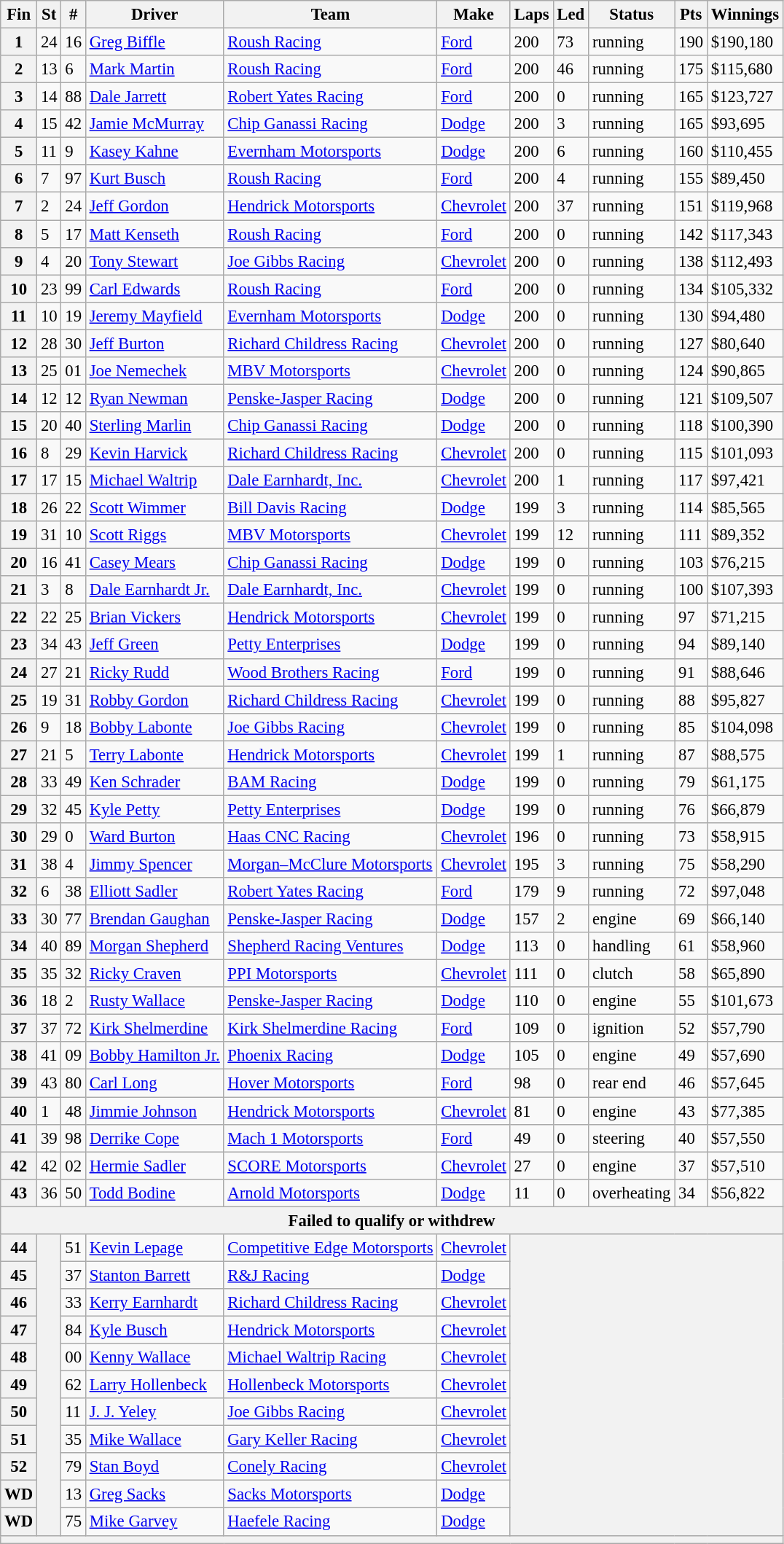<table class="wikitable sortable" style="font-size:95%">
<tr>
<th>Fin</th>
<th>St</th>
<th>#</th>
<th>Driver</th>
<th>Team</th>
<th>Make</th>
<th>Laps</th>
<th>Led</th>
<th>Status</th>
<th>Pts</th>
<th>Winnings</th>
</tr>
<tr>
<th>1</th>
<td>24</td>
<td>16</td>
<td><a href='#'>Greg Biffle</a></td>
<td><a href='#'>Roush Racing</a></td>
<td><a href='#'>Ford</a></td>
<td>200</td>
<td>73</td>
<td>running</td>
<td>190</td>
<td>$190,180</td>
</tr>
<tr>
<th>2</th>
<td>13</td>
<td>6</td>
<td><a href='#'>Mark Martin</a></td>
<td><a href='#'>Roush Racing</a></td>
<td><a href='#'>Ford</a></td>
<td>200</td>
<td>46</td>
<td>running</td>
<td>175</td>
<td>$115,680</td>
</tr>
<tr>
<th>3</th>
<td>14</td>
<td>88</td>
<td><a href='#'>Dale Jarrett</a></td>
<td><a href='#'>Robert Yates Racing</a></td>
<td><a href='#'>Ford</a></td>
<td>200</td>
<td>0</td>
<td>running</td>
<td>165</td>
<td>$123,727</td>
</tr>
<tr>
<th>4</th>
<td>15</td>
<td>42</td>
<td><a href='#'>Jamie McMurray</a></td>
<td><a href='#'>Chip Ganassi Racing</a></td>
<td><a href='#'>Dodge</a></td>
<td>200</td>
<td>3</td>
<td>running</td>
<td>165</td>
<td>$93,695</td>
</tr>
<tr>
<th>5</th>
<td>11</td>
<td>9</td>
<td><a href='#'>Kasey Kahne</a></td>
<td><a href='#'>Evernham Motorsports</a></td>
<td><a href='#'>Dodge</a></td>
<td>200</td>
<td>6</td>
<td>running</td>
<td>160</td>
<td>$110,455</td>
</tr>
<tr>
<th>6</th>
<td>7</td>
<td>97</td>
<td><a href='#'>Kurt Busch</a></td>
<td><a href='#'>Roush Racing</a></td>
<td><a href='#'>Ford</a></td>
<td>200</td>
<td>4</td>
<td>running</td>
<td>155</td>
<td>$89,450</td>
</tr>
<tr>
<th>7</th>
<td>2</td>
<td>24</td>
<td><a href='#'>Jeff Gordon</a></td>
<td><a href='#'>Hendrick Motorsports</a></td>
<td><a href='#'>Chevrolet</a></td>
<td>200</td>
<td>37</td>
<td>running</td>
<td>151</td>
<td>$119,968</td>
</tr>
<tr>
<th>8</th>
<td>5</td>
<td>17</td>
<td><a href='#'>Matt Kenseth</a></td>
<td><a href='#'>Roush Racing</a></td>
<td><a href='#'>Ford</a></td>
<td>200</td>
<td>0</td>
<td>running</td>
<td>142</td>
<td>$117,343</td>
</tr>
<tr>
<th>9</th>
<td>4</td>
<td>20</td>
<td><a href='#'>Tony Stewart</a></td>
<td><a href='#'>Joe Gibbs Racing</a></td>
<td><a href='#'>Chevrolet</a></td>
<td>200</td>
<td>0</td>
<td>running</td>
<td>138</td>
<td>$112,493</td>
</tr>
<tr>
<th>10</th>
<td>23</td>
<td>99</td>
<td><a href='#'>Carl Edwards</a></td>
<td><a href='#'>Roush Racing</a></td>
<td><a href='#'>Ford</a></td>
<td>200</td>
<td>0</td>
<td>running</td>
<td>134</td>
<td>$105,332</td>
</tr>
<tr>
<th>11</th>
<td>10</td>
<td>19</td>
<td><a href='#'>Jeremy Mayfield</a></td>
<td><a href='#'>Evernham Motorsports</a></td>
<td><a href='#'>Dodge</a></td>
<td>200</td>
<td>0</td>
<td>running</td>
<td>130</td>
<td>$94,480</td>
</tr>
<tr>
<th>12</th>
<td>28</td>
<td>30</td>
<td><a href='#'>Jeff Burton</a></td>
<td><a href='#'>Richard Childress Racing</a></td>
<td><a href='#'>Chevrolet</a></td>
<td>200</td>
<td>0</td>
<td>running</td>
<td>127</td>
<td>$80,640</td>
</tr>
<tr>
<th>13</th>
<td>25</td>
<td>01</td>
<td><a href='#'>Joe Nemechek</a></td>
<td><a href='#'>MBV Motorsports</a></td>
<td><a href='#'>Chevrolet</a></td>
<td>200</td>
<td>0</td>
<td>running</td>
<td>124</td>
<td>$90,865</td>
</tr>
<tr>
<th>14</th>
<td>12</td>
<td>12</td>
<td><a href='#'>Ryan Newman</a></td>
<td><a href='#'>Penske-Jasper Racing</a></td>
<td><a href='#'>Dodge</a></td>
<td>200</td>
<td>0</td>
<td>running</td>
<td>121</td>
<td>$109,507</td>
</tr>
<tr>
<th>15</th>
<td>20</td>
<td>40</td>
<td><a href='#'>Sterling Marlin</a></td>
<td><a href='#'>Chip Ganassi Racing</a></td>
<td><a href='#'>Dodge</a></td>
<td>200</td>
<td>0</td>
<td>running</td>
<td>118</td>
<td>$100,390</td>
</tr>
<tr>
<th>16</th>
<td>8</td>
<td>29</td>
<td><a href='#'>Kevin Harvick</a></td>
<td><a href='#'>Richard Childress Racing</a></td>
<td><a href='#'>Chevrolet</a></td>
<td>200</td>
<td>0</td>
<td>running</td>
<td>115</td>
<td>$101,093</td>
</tr>
<tr>
<th>17</th>
<td>17</td>
<td>15</td>
<td><a href='#'>Michael Waltrip</a></td>
<td><a href='#'>Dale Earnhardt, Inc.</a></td>
<td><a href='#'>Chevrolet</a></td>
<td>200</td>
<td>1</td>
<td>running</td>
<td>117</td>
<td>$97,421</td>
</tr>
<tr>
<th>18</th>
<td>26</td>
<td>22</td>
<td><a href='#'>Scott Wimmer</a></td>
<td><a href='#'>Bill Davis Racing</a></td>
<td><a href='#'>Dodge</a></td>
<td>199</td>
<td>3</td>
<td>running</td>
<td>114</td>
<td>$85,565</td>
</tr>
<tr>
<th>19</th>
<td>31</td>
<td>10</td>
<td><a href='#'>Scott Riggs</a></td>
<td><a href='#'>MBV Motorsports</a></td>
<td><a href='#'>Chevrolet</a></td>
<td>199</td>
<td>12</td>
<td>running</td>
<td>111</td>
<td>$89,352</td>
</tr>
<tr>
<th>20</th>
<td>16</td>
<td>41</td>
<td><a href='#'>Casey Mears</a></td>
<td><a href='#'>Chip Ganassi Racing</a></td>
<td><a href='#'>Dodge</a></td>
<td>199</td>
<td>0</td>
<td>running</td>
<td>103</td>
<td>$76,215</td>
</tr>
<tr>
<th>21</th>
<td>3</td>
<td>8</td>
<td><a href='#'>Dale Earnhardt Jr.</a></td>
<td><a href='#'>Dale Earnhardt, Inc.</a></td>
<td><a href='#'>Chevrolet</a></td>
<td>199</td>
<td>0</td>
<td>running</td>
<td>100</td>
<td>$107,393</td>
</tr>
<tr>
<th>22</th>
<td>22</td>
<td>25</td>
<td><a href='#'>Brian Vickers</a></td>
<td><a href='#'>Hendrick Motorsports</a></td>
<td><a href='#'>Chevrolet</a></td>
<td>199</td>
<td>0</td>
<td>running</td>
<td>97</td>
<td>$71,215</td>
</tr>
<tr>
<th>23</th>
<td>34</td>
<td>43</td>
<td><a href='#'>Jeff Green</a></td>
<td><a href='#'>Petty Enterprises</a></td>
<td><a href='#'>Dodge</a></td>
<td>199</td>
<td>0</td>
<td>running</td>
<td>94</td>
<td>$89,140</td>
</tr>
<tr>
<th>24</th>
<td>27</td>
<td>21</td>
<td><a href='#'>Ricky Rudd</a></td>
<td><a href='#'>Wood Brothers Racing</a></td>
<td><a href='#'>Ford</a></td>
<td>199</td>
<td>0</td>
<td>running</td>
<td>91</td>
<td>$88,646</td>
</tr>
<tr>
<th>25</th>
<td>19</td>
<td>31</td>
<td><a href='#'>Robby Gordon</a></td>
<td><a href='#'>Richard Childress Racing</a></td>
<td><a href='#'>Chevrolet</a></td>
<td>199</td>
<td>0</td>
<td>running</td>
<td>88</td>
<td>$95,827</td>
</tr>
<tr>
<th>26</th>
<td>9</td>
<td>18</td>
<td><a href='#'>Bobby Labonte</a></td>
<td><a href='#'>Joe Gibbs Racing</a></td>
<td><a href='#'>Chevrolet</a></td>
<td>199</td>
<td>0</td>
<td>running</td>
<td>85</td>
<td>$104,098</td>
</tr>
<tr>
<th>27</th>
<td>21</td>
<td>5</td>
<td><a href='#'>Terry Labonte</a></td>
<td><a href='#'>Hendrick Motorsports</a></td>
<td><a href='#'>Chevrolet</a></td>
<td>199</td>
<td>1</td>
<td>running</td>
<td>87</td>
<td>$88,575</td>
</tr>
<tr>
<th>28</th>
<td>33</td>
<td>49</td>
<td><a href='#'>Ken Schrader</a></td>
<td><a href='#'>BAM Racing</a></td>
<td><a href='#'>Dodge</a></td>
<td>199</td>
<td>0</td>
<td>running</td>
<td>79</td>
<td>$61,175</td>
</tr>
<tr>
<th>29</th>
<td>32</td>
<td>45</td>
<td><a href='#'>Kyle Petty</a></td>
<td><a href='#'>Petty Enterprises</a></td>
<td><a href='#'>Dodge</a></td>
<td>199</td>
<td>0</td>
<td>running</td>
<td>76</td>
<td>$66,879</td>
</tr>
<tr>
<th>30</th>
<td>29</td>
<td>0</td>
<td><a href='#'>Ward Burton</a></td>
<td><a href='#'>Haas CNC Racing</a></td>
<td><a href='#'>Chevrolet</a></td>
<td>196</td>
<td>0</td>
<td>running</td>
<td>73</td>
<td>$58,915</td>
</tr>
<tr>
<th>31</th>
<td>38</td>
<td>4</td>
<td><a href='#'>Jimmy Spencer</a></td>
<td><a href='#'>Morgan–McClure Motorsports</a></td>
<td><a href='#'>Chevrolet</a></td>
<td>195</td>
<td>3</td>
<td>running</td>
<td>75</td>
<td>$58,290</td>
</tr>
<tr>
<th>32</th>
<td>6</td>
<td>38</td>
<td><a href='#'>Elliott Sadler</a></td>
<td><a href='#'>Robert Yates Racing</a></td>
<td><a href='#'>Ford</a></td>
<td>179</td>
<td>9</td>
<td>running</td>
<td>72</td>
<td>$97,048</td>
</tr>
<tr>
<th>33</th>
<td>30</td>
<td>77</td>
<td><a href='#'>Brendan Gaughan</a></td>
<td><a href='#'>Penske-Jasper Racing</a></td>
<td><a href='#'>Dodge</a></td>
<td>157</td>
<td>2</td>
<td>engine</td>
<td>69</td>
<td>$66,140</td>
</tr>
<tr>
<th>34</th>
<td>40</td>
<td>89</td>
<td><a href='#'>Morgan Shepherd</a></td>
<td><a href='#'>Shepherd Racing Ventures</a></td>
<td><a href='#'>Dodge</a></td>
<td>113</td>
<td>0</td>
<td>handling</td>
<td>61</td>
<td>$58,960</td>
</tr>
<tr>
<th>35</th>
<td>35</td>
<td>32</td>
<td><a href='#'>Ricky Craven</a></td>
<td><a href='#'>PPI Motorsports</a></td>
<td><a href='#'>Chevrolet</a></td>
<td>111</td>
<td>0</td>
<td>clutch</td>
<td>58</td>
<td>$65,890</td>
</tr>
<tr>
<th>36</th>
<td>18</td>
<td>2</td>
<td><a href='#'>Rusty Wallace</a></td>
<td><a href='#'>Penske-Jasper Racing</a></td>
<td><a href='#'>Dodge</a></td>
<td>110</td>
<td>0</td>
<td>engine</td>
<td>55</td>
<td>$101,673</td>
</tr>
<tr>
<th>37</th>
<td>37</td>
<td>72</td>
<td><a href='#'>Kirk Shelmerdine</a></td>
<td><a href='#'>Kirk Shelmerdine Racing</a></td>
<td><a href='#'>Ford</a></td>
<td>109</td>
<td>0</td>
<td>ignition</td>
<td>52</td>
<td>$57,790</td>
</tr>
<tr>
<th>38</th>
<td>41</td>
<td>09</td>
<td><a href='#'>Bobby Hamilton Jr.</a></td>
<td><a href='#'>Phoenix Racing</a></td>
<td><a href='#'>Dodge</a></td>
<td>105</td>
<td>0</td>
<td>engine</td>
<td>49</td>
<td>$57,690</td>
</tr>
<tr>
<th>39</th>
<td>43</td>
<td>80</td>
<td><a href='#'>Carl Long</a></td>
<td><a href='#'>Hover Motorsports</a></td>
<td><a href='#'>Ford</a></td>
<td>98</td>
<td>0</td>
<td>rear end</td>
<td>46</td>
<td>$57,645</td>
</tr>
<tr>
<th>40</th>
<td>1</td>
<td>48</td>
<td><a href='#'>Jimmie Johnson</a></td>
<td><a href='#'>Hendrick Motorsports</a></td>
<td><a href='#'>Chevrolet</a></td>
<td>81</td>
<td>0</td>
<td>engine</td>
<td>43</td>
<td>$77,385</td>
</tr>
<tr>
<th>41</th>
<td>39</td>
<td>98</td>
<td><a href='#'>Derrike Cope</a></td>
<td><a href='#'>Mach 1 Motorsports</a></td>
<td><a href='#'>Ford</a></td>
<td>49</td>
<td>0</td>
<td>steering</td>
<td>40</td>
<td>$57,550</td>
</tr>
<tr>
<th>42</th>
<td>42</td>
<td>02</td>
<td><a href='#'>Hermie Sadler</a></td>
<td><a href='#'>SCORE Motorsports</a></td>
<td><a href='#'>Chevrolet</a></td>
<td>27</td>
<td>0</td>
<td>engine</td>
<td>37</td>
<td>$57,510</td>
</tr>
<tr>
<th>43</th>
<td>36</td>
<td>50</td>
<td><a href='#'>Todd Bodine</a></td>
<td><a href='#'>Arnold Motorsports</a></td>
<td><a href='#'>Dodge</a></td>
<td>11</td>
<td>0</td>
<td>overheating</td>
<td>34</td>
<td>$56,822</td>
</tr>
<tr>
<th colspan="11">Failed to qualify or withdrew</th>
</tr>
<tr>
<th>44</th>
<th rowspan="11"></th>
<td>51</td>
<td><a href='#'>Kevin Lepage</a></td>
<td><a href='#'>Competitive Edge Motorsports</a></td>
<td><a href='#'>Chevrolet</a></td>
<th colspan="5" rowspan="11"></th>
</tr>
<tr>
<th>45</th>
<td>37</td>
<td><a href='#'>Stanton Barrett</a></td>
<td><a href='#'>R&J Racing</a></td>
<td><a href='#'>Dodge</a></td>
</tr>
<tr>
<th>46</th>
<td>33</td>
<td><a href='#'>Kerry Earnhardt</a></td>
<td><a href='#'>Richard Childress Racing</a></td>
<td><a href='#'>Chevrolet</a></td>
</tr>
<tr>
<th>47</th>
<td>84</td>
<td><a href='#'>Kyle Busch</a></td>
<td><a href='#'>Hendrick Motorsports</a></td>
<td><a href='#'>Chevrolet</a></td>
</tr>
<tr>
<th>48</th>
<td>00</td>
<td><a href='#'>Kenny Wallace</a></td>
<td><a href='#'>Michael Waltrip Racing</a></td>
<td><a href='#'>Chevrolet</a></td>
</tr>
<tr>
<th>49</th>
<td>62</td>
<td><a href='#'>Larry Hollenbeck</a></td>
<td><a href='#'>Hollenbeck Motorsports</a></td>
<td><a href='#'>Chevrolet</a></td>
</tr>
<tr>
<th>50</th>
<td>11</td>
<td><a href='#'>J. J. Yeley</a></td>
<td><a href='#'>Joe Gibbs Racing</a></td>
<td><a href='#'>Chevrolet</a></td>
</tr>
<tr>
<th>51</th>
<td>35</td>
<td><a href='#'>Mike Wallace</a></td>
<td><a href='#'>Gary Keller Racing</a></td>
<td><a href='#'>Chevrolet</a></td>
</tr>
<tr>
<th>52</th>
<td>79</td>
<td><a href='#'>Stan Boyd</a></td>
<td><a href='#'>Conely Racing</a></td>
<td><a href='#'>Chevrolet</a></td>
</tr>
<tr>
<th>WD</th>
<td>13</td>
<td><a href='#'>Greg Sacks</a></td>
<td><a href='#'>Sacks Motorsports</a></td>
<td><a href='#'>Dodge</a></td>
</tr>
<tr>
<th>WD</th>
<td>75</td>
<td><a href='#'>Mike Garvey</a></td>
<td><a href='#'>Haefele Racing</a></td>
<td><a href='#'>Dodge</a></td>
</tr>
<tr>
<th colspan="11"></th>
</tr>
</table>
